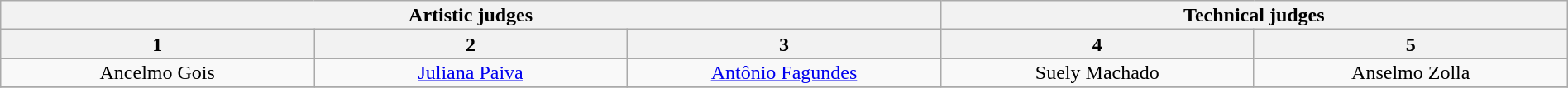<table class="wikitable" style="font-size:100%; line-height:16px; text-align:center" width="100%">
<tr>
<th colspan=3>Artistic judges</th>
<th colspan=2>Technical judges</th>
</tr>
<tr>
<th style="width:20.0%;">1</th>
<th style="width:20.0%;">2</th>
<th style="width:20.0%;">3</th>
<th style="width:20.0%;">4</th>
<th style="width:20.0%;">5</th>
</tr>
<tr>
<td>Ancelmo Gois</td>
<td><a href='#'>Juliana Paiva</a></td>
<td><a href='#'>Antônio Fagundes</a></td>
<td>Suely Machado</td>
<td>Anselmo Zolla</td>
</tr>
<tr>
</tr>
</table>
